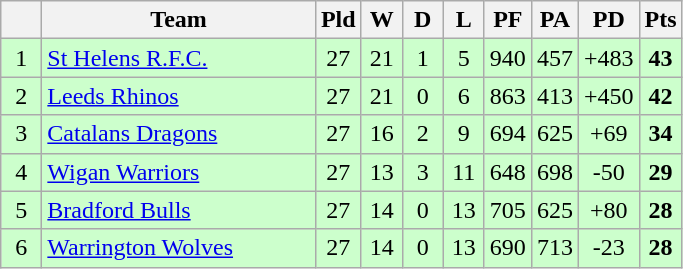<table class="wikitable" style="text-align:center">
<tr>
<th style="width:20px;" abbr="Position"> </th>
<th style="width:175px;">Team</th>
<th style="width:20px;" abbr="Played">Pld</th>
<th style="width:20px;" abbr="Won">W</th>
<th style="width:20px;" abbr="Drawn">D</th>
<th style="width:20px;" abbr="Lost">L</th>
<th style="width:20px;" abbr="Points for">PF</th>
<th style="width:20px;" abbr="Points against">PA</th>
<th style="width:20px;" abbr="Points difference">PD</th>
<th style="width:20px;" abbr="Points">Pts</th>
</tr>
<tr style="background:#cfc;">
<td>1</td>
<td style="text-align:left;"> <a href='#'>St Helens R.F.C.</a></td>
<td>27</td>
<td>21</td>
<td>1</td>
<td>5</td>
<td>940</td>
<td>457</td>
<td>+483</td>
<td><strong>43</strong></td>
</tr>
<tr style="background:#cfc;">
<td>2</td>
<td style="text-align:left;"> <a href='#'>Leeds Rhinos</a></td>
<td>27</td>
<td>21</td>
<td>0</td>
<td>6</td>
<td>863</td>
<td>413</td>
<td>+450</td>
<td><strong>42</strong></td>
</tr>
<tr style="background:#cfc;">
<td>3</td>
<td style="text-align:left;"> <a href='#'>Catalans Dragons</a></td>
<td>27</td>
<td>16</td>
<td>2</td>
<td>9</td>
<td>694</td>
<td>625</td>
<td>+69</td>
<td><strong>34</strong></td>
</tr>
<tr style="background:#cfc;">
<td>4</td>
<td style="text-align:left;"> <a href='#'>Wigan Warriors</a></td>
<td>27</td>
<td>13</td>
<td>3</td>
<td>11</td>
<td>648</td>
<td>698</td>
<td>-50</td>
<td><strong>29</strong></td>
</tr>
<tr style="background:#cfc;">
<td>5</td>
<td style="text-align:left;"> <a href='#'>Bradford Bulls</a></td>
<td>27</td>
<td>14</td>
<td>0</td>
<td>13</td>
<td>705</td>
<td>625</td>
<td>+80</td>
<td><strong>28</strong></td>
</tr>
<tr style="background:#cfc;">
<td>6</td>
<td style="text-align:left;"> <a href='#'>Warrington Wolves</a></td>
<td>27</td>
<td>14</td>
<td>0</td>
<td>13</td>
<td>690</td>
<td>713</td>
<td>-23</td>
<td><strong>28</strong></td>
</tr>
</table>
